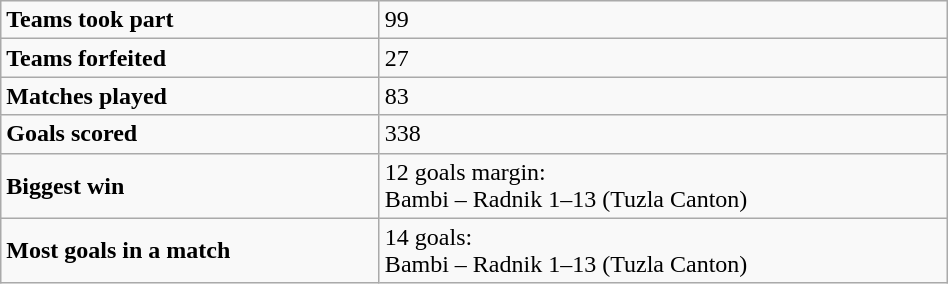<table class="wikitable" style="width:50%">
<tr>
<td style="width:40%"><strong>Teams took part</strong></td>
<td>99</td>
</tr>
<tr>
<td style="width:40%"><strong>Teams forfeited</strong></td>
<td>27</td>
</tr>
<tr>
<td style="width:40%"><strong>Matches played</strong></td>
<td>83</td>
</tr>
<tr>
<td style="width:40%"><strong>Goals scored</strong></td>
<td>338</td>
</tr>
<tr>
<td style="width:40%"><strong>Biggest win</strong></td>
<td>12 goals margin:<br>Bambi – Radnik 1–13 (Tuzla Canton)</td>
</tr>
<tr>
<td style="width:40%"><strong>Most goals in a match</strong></td>
<td>14 goals:<br>Bambi – Radnik 1–13 (Tuzla Canton)</td>
</tr>
</table>
